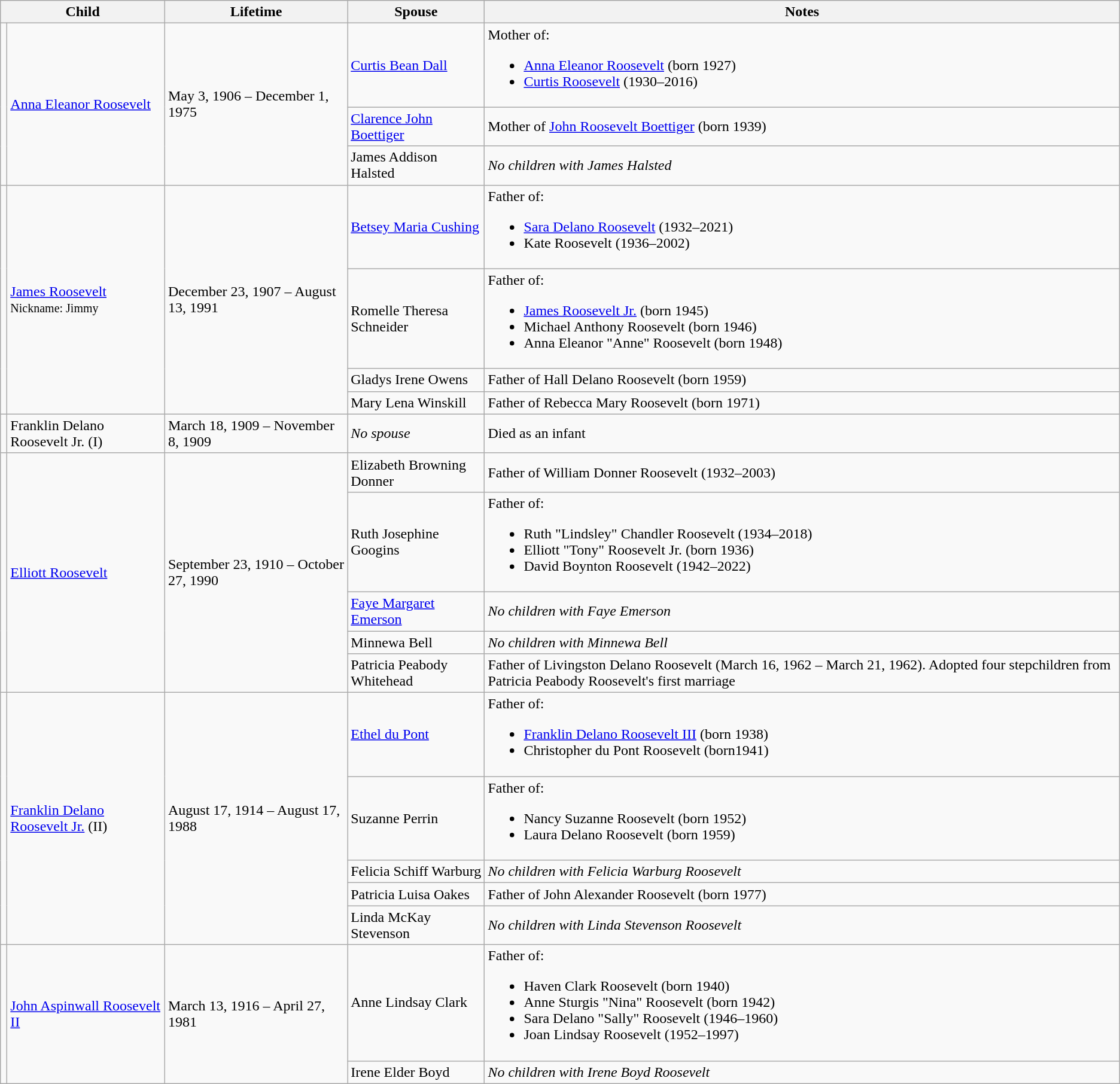<table class="wikitable">
<tr>
<th colspan="2">Child</th>
<th>Lifetime</th>
<th>Spouse</th>
<th>Notes</th>
</tr>
<tr>
<td rowspan="3"></td>
<td rowspan="3"><a href='#'>Anna Eleanor Roosevelt</a></td>
<td rowspan="3">May 3, 1906 – December 1, 1975</td>
<td><a href='#'>Curtis Bean Dall</a></td>
<td>Mother of:<br><ul><li><a href='#'>Anna Eleanor Roosevelt</a> (born 1927)</li><li><a href='#'>Curtis Roosevelt</a> (1930–2016)</li></ul></td>
</tr>
<tr>
<td><a href='#'>Clarence John Boettiger</a></td>
<td>Mother of <a href='#'>John Roosevelt Boettiger</a> (born 1939)</td>
</tr>
<tr>
<td>James Addison Halsted</td>
<td><em>No children with James Halsted</em></td>
</tr>
<tr>
<td rowspan="4"></td>
<td rowspan="4"><a href='#'>James Roosevelt</a><br><small>Nickname: Jimmy</small></td>
<td rowspan="4">December 23, 1907 – August 13, 1991</td>
<td><a href='#'>Betsey Maria Cushing</a></td>
<td>Father of:<br><ul><li><a href='#'>Sara Delano Roosevelt</a> (1932–2021)</li><li>Kate Roosevelt (1936–2002)</li></ul></td>
</tr>
<tr>
<td>Romelle Theresa Schneider</td>
<td>Father of:<br><ul><li><a href='#'>James Roosevelt Jr.</a> (born 1945)</li><li>Michael Anthony Roosevelt (born 1946)</li><li>Anna Eleanor "Anne" Roosevelt (born 1948) </li></ul></td>
</tr>
<tr>
<td>Gladys Irene Owens</td>
<td>Father of Hall Delano Roosevelt (born 1959)</td>
</tr>
<tr>
<td>Mary Lena Winskill</td>
<td>Father of Rebecca Mary Roosevelt (born 1971)</td>
</tr>
<tr>
<td></td>
<td>Franklin Delano Roosevelt Jr. (I)</td>
<td>March 18, 1909 – November 8, 1909</td>
<td><em>No spouse</em></td>
<td>Died as an infant</td>
</tr>
<tr>
<td rowspan="5"></td>
<td rowspan="5"><a href='#'>Elliott Roosevelt</a></td>
<td rowspan="5">September 23, 1910 – October 27, 1990</td>
<td>Elizabeth Browning Donner</td>
<td>Father of William Donner Roosevelt (1932–2003)</td>
</tr>
<tr>
<td>Ruth Josephine Googins</td>
<td>Father of:<br><ul><li>Ruth "Lindsley" Chandler Roosevelt (1934–2018)</li><li>Elliott "Tony" Roosevelt Jr. (born 1936)</li><li>David Boynton Roosevelt (1942–2022)</li></ul></td>
</tr>
<tr>
<td><a href='#'>Faye Margaret Emerson</a></td>
<td><em>No children with Faye Emerson</em></td>
</tr>
<tr>
<td>Minnewa Bell</td>
<td><em>No children with Minnewa Bell</em></td>
</tr>
<tr>
<td>Patricia Peabody Whitehead</td>
<td>Father of Livingston Delano Roosevelt (March 16, 1962 – March 21, 1962). Adopted four stepchildren from Patricia Peabody Roosevelt's first marriage</td>
</tr>
<tr>
<td rowspan="5"></td>
<td rowspan="5"><a href='#'>Franklin Delano Roosevelt Jr.</a> (II)</td>
<td rowspan="5">August 17, 1914 – August 17, 1988</td>
<td><a href='#'>Ethel du Pont</a></td>
<td>Father of:<br><ul><li><a href='#'>Franklin Delano Roosevelt III</a> (born 1938)</li><li>Christopher du Pont Roosevelt (born1941)</li></ul></td>
</tr>
<tr>
<td>Suzanne Perrin</td>
<td>Father of:<br><ul><li>Nancy Suzanne Roosevelt (born 1952)</li><li>Laura Delano Roosevelt (born 1959)</li></ul></td>
</tr>
<tr>
<td>Felicia Schiff Warburg</td>
<td><em>No children with Felicia Warburg Roosevelt</em></td>
</tr>
<tr>
<td>Patricia Luisa Oakes</td>
<td>Father of John Alexander Roosevelt (born 1977)</td>
</tr>
<tr>
<td>Linda McKay Stevenson</td>
<td><em>No children with Linda Stevenson Roosevelt</em></td>
</tr>
<tr>
<td rowspan="2"></td>
<td rowspan="2"><a href='#'>John Aspinwall Roosevelt II</a></td>
<td rowspan="2">March 13, 1916 – April 27, 1981</td>
<td>Anne Lindsay Clark</td>
<td>Father of:<br><ul><li>Haven Clark Roosevelt (born 1940)</li><li>Anne Sturgis "Nina" Roosevelt (born 1942)</li><li>Sara Delano "Sally" Roosevelt (1946–1960)</li><li>Joan Lindsay Roosevelt (1952–1997)</li></ul></td>
</tr>
<tr>
<td>Irene Elder Boyd</td>
<td><em>No children with Irene Boyd Roosevelt</em></td>
</tr>
</table>
